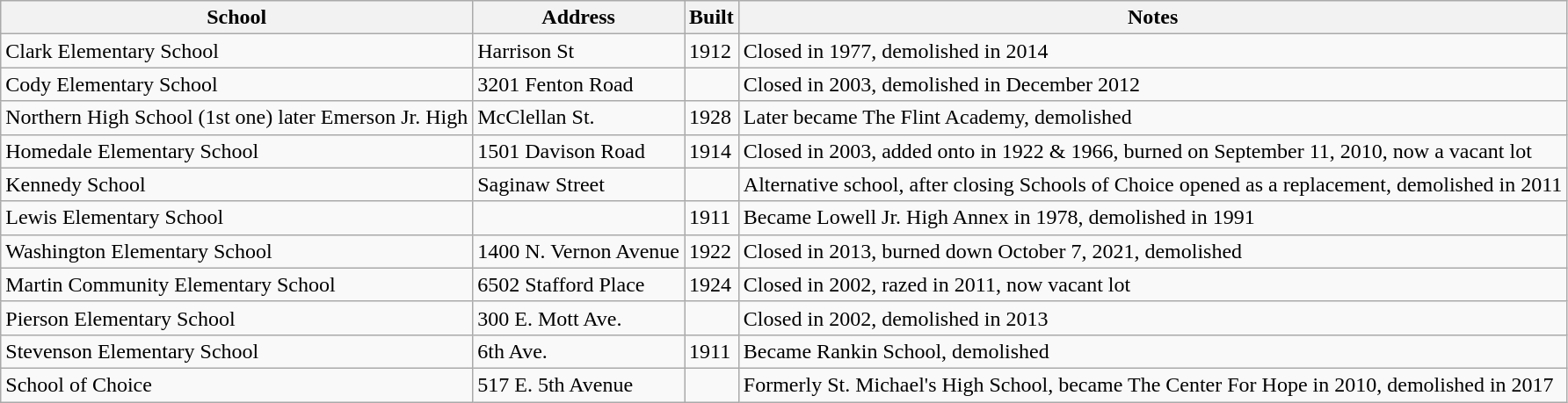<table class="wikitable sortable">
<tr>
<th>School</th>
<th>Address</th>
<th>Built</th>
<th>Notes</th>
</tr>
<tr>
<td>Clark Elementary School</td>
<td>Harrison St</td>
<td>1912</td>
<td>Closed in 1977, demolished in 2014</td>
</tr>
<tr>
<td>Cody Elementary School</td>
<td>3201 Fenton Road</td>
<td></td>
<td>Closed in 2003, demolished in December 2012</td>
</tr>
<tr>
<td>Northern High School (1st one) later Emerson Jr. High</td>
<td>McClellan St.</td>
<td>1928</td>
<td>Later became The Flint Academy, demolished</td>
</tr>
<tr>
<td>Homedale Elementary School</td>
<td>1501 Davison Road</td>
<td>1914</td>
<td>Closed in 2003, added onto in 1922 & 1966, burned on September 11, 2010, now a vacant lot</td>
</tr>
<tr>
<td>Kennedy School</td>
<td>Saginaw Street</td>
<td></td>
<td>Alternative school, after closing Schools of Choice opened as a replacement, demolished in 2011</td>
</tr>
<tr>
<td>Lewis Elementary School</td>
<td></td>
<td>1911</td>
<td>Became Lowell Jr. High Annex in 1978, demolished in 1991</td>
</tr>
<tr>
<td>Washington Elementary School</td>
<td>1400 N. Vernon Avenue</td>
<td>1922</td>
<td>Closed in 2013, burned down October 7, 2021, demolished</td>
</tr>
<tr>
<td>Martin Community Elementary School</td>
<td>6502 Stafford Place</td>
<td>1924</td>
<td>Closed in 2002, razed in 2011, now vacant lot</td>
</tr>
<tr>
<td>Pierson Elementary School</td>
<td>300 E. Mott Ave.</td>
<td></td>
<td>Closed in 2002, demolished in 2013</td>
</tr>
<tr>
<td>Stevenson Elementary School</td>
<td>6th Ave.</td>
<td>1911</td>
<td>Became Rankin School, demolished</td>
</tr>
<tr>
<td>School of Choice</td>
<td>517 E. 5th Avenue</td>
<td></td>
<td>Formerly St. Michael's High School, became The Center For Hope in 2010, demolished in 2017</td>
</tr>
</table>
